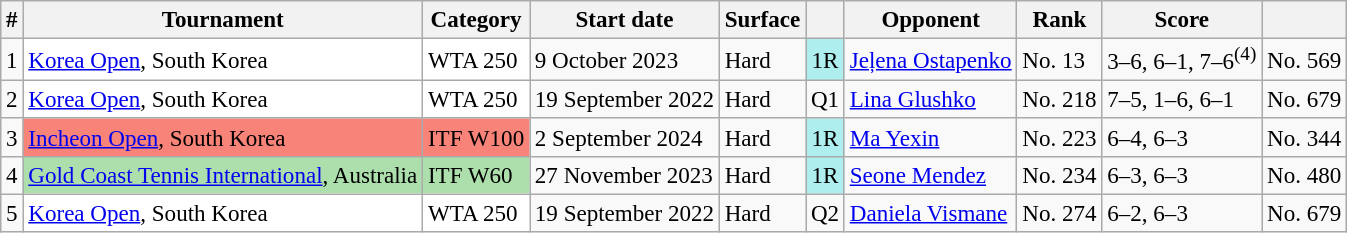<table class="wikitable" style="font-size:96%;">
<tr>
<th scope="col">#</th>
<th scope="col">Tournament</th>
<th scope="col">Category</th>
<th scope="col">Start date</th>
<th scope="col">Surface</th>
<th scope="col"></th>
<th scope="col">Opponent</th>
<th scope="col">Rank</th>
<th class="unsortable" scope="col">Score</th>
<th></th>
</tr>
<tr>
<td align="center">1</td>
<td bgcolor="#fff"><a href='#'>Korea Open</a>, South Korea</td>
<td bgcolor="#fff">WTA 250</td>
<td>9 October 2023</td>
<td>Hard</td>
<td bgcolor=afeeee align="center">1R</td>
<td> <a href='#'>Jeļena Ostapenko</a></td>
<td>No. 13</td>
<td>3–6, 6–1, 7–6<sup>(4)</sup></td>
<td>No. 569</td>
</tr>
<tr>
<td align="center">2</td>
<td bgcolor="#fff"><a href='#'>Korea Open</a>, South Korea</td>
<td bgcolor="#fff">WTA 250</td>
<td>19 September 2022</td>
<td>Hard</td>
<td align="center">Q1</td>
<td> <a href='#'>Lina Glushko</a></td>
<td>No. 218</td>
<td>7–5, 1–6, 6–1</td>
<td>No. 679</td>
</tr>
<tr>
<td align="center">3</td>
<td bgcolor="#f88379"><a href='#'>Incheon Open</a>, South Korea</td>
<td bgcolor="#f88379">ITF W100</td>
<td>2 September 2024</td>
<td>Hard</td>
<td bgcolor=afeeee align="center">1R</td>
<td> <a href='#'>Ma Yexin</a></td>
<td>No. 223</td>
<td>6–4, 6–3</td>
<td>No. 344</td>
</tr>
<tr>
<td align="center">4</td>
<td bgcolor="#addfad"><a href='#'>Gold Coast Tennis International</a>, Australia</td>
<td bgcolor="#addfad">ITF W60</td>
<td>27 November 2023</td>
<td>Hard</td>
<td bgcolor=afeeee align="center">1R</td>
<td> <a href='#'>Seone Mendez</a></td>
<td>No. 234</td>
<td>6–3, 6–3</td>
<td>No. 480</td>
</tr>
<tr>
<td align="center">5</td>
<td bgcolor="#fff"><a href='#'>Korea Open</a>, South Korea</td>
<td bgcolor="#fff">WTA 250</td>
<td>19 September 2022</td>
<td>Hard</td>
<td align="center">Q2</td>
<td> <a href='#'>Daniela Vismane</a></td>
<td>No. 274</td>
<td>6–2, 6–3</td>
<td>No. 679</td>
</tr>
</table>
